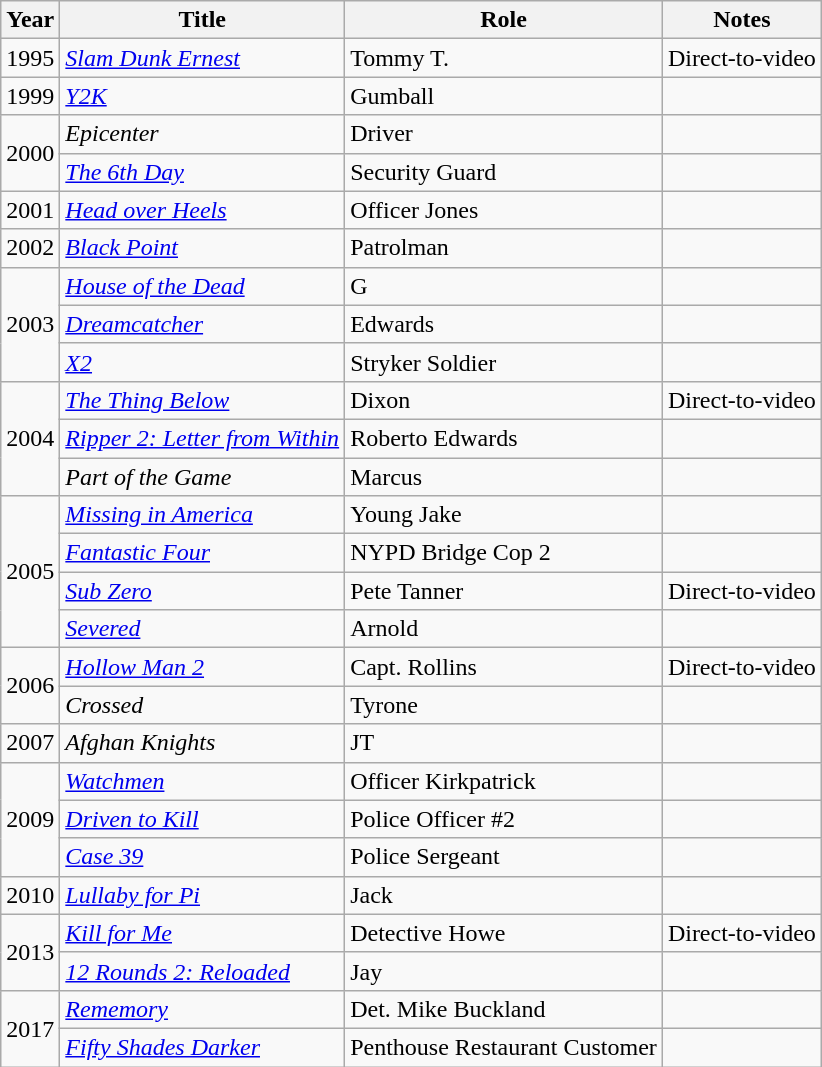<table class="wikitable sortable">
<tr>
<th>Year</th>
<th>Title</th>
<th>Role</th>
<th class="unsortable">Notes</th>
</tr>
<tr>
<td>1995</td>
<td><em><a href='#'>Slam Dunk Ernest</a></em></td>
<td>Tommy T.</td>
<td>Direct-to-video</td>
</tr>
<tr>
<td>1999</td>
<td><a href='#'><em>Y2K</em></a></td>
<td>Gumball</td>
<td></td>
</tr>
<tr>
<td rowspan="2">2000</td>
<td><em>Epicenter</em></td>
<td>Driver</td>
<td></td>
</tr>
<tr>
<td data-sort-value="6th Day, The"><em><a href='#'>The 6th Day</a></em></td>
<td>Security Guard</td>
<td></td>
</tr>
<tr>
<td>2001</td>
<td><a href='#'><em>Head over Heels</em></a></td>
<td>Officer Jones</td>
<td></td>
</tr>
<tr>
<td>2002</td>
<td><a href='#'><em>Black Point</em></a></td>
<td>Patrolman</td>
<td></td>
</tr>
<tr>
<td rowspan="3">2003</td>
<td><a href='#'><em>House of the Dead</em></a></td>
<td>G</td>
<td></td>
</tr>
<tr>
<td><a href='#'><em>Dreamcatcher</em></a></td>
<td>Edwards</td>
<td></td>
</tr>
<tr>
<td><a href='#'><em>X2</em></a></td>
<td>Stryker Soldier</td>
<td></td>
</tr>
<tr>
<td rowspan="3">2004</td>
<td data-sort-value="Thing Below, The"><em><a href='#'>The Thing Below</a></em></td>
<td>Dixon</td>
<td>Direct-to-video</td>
</tr>
<tr>
<td><em><a href='#'>Ripper 2: Letter from Within</a></em></td>
<td>Roberto Edwards</td>
<td></td>
</tr>
<tr>
<td><em>Part of the Game</em></td>
<td>Marcus</td>
<td></td>
</tr>
<tr>
<td rowspan="4">2005</td>
<td><em><a href='#'>Missing in America</a></em></td>
<td>Young Jake</td>
<td></td>
</tr>
<tr>
<td><a href='#'><em>Fantastic Four</em></a></td>
<td>NYPD Bridge Cop 2</td>
<td></td>
</tr>
<tr>
<td><a href='#'><em>Sub Zero</em></a></td>
<td>Pete Tanner</td>
<td>Direct-to-video</td>
</tr>
<tr>
<td><a href='#'><em>Severed</em></a></td>
<td>Arnold</td>
<td></td>
</tr>
<tr>
<td rowspan="2">2006</td>
<td><em><a href='#'>Hollow Man 2</a></em></td>
<td>Capt. Rollins</td>
<td>Direct-to-video</td>
</tr>
<tr>
<td><em>Crossed</em></td>
<td>Tyrone</td>
<td></td>
</tr>
<tr>
<td>2007</td>
<td><em>Afghan Knights</em></td>
<td>JT</td>
<td></td>
</tr>
<tr>
<td rowspan="3">2009</td>
<td><a href='#'><em>Watchmen</em></a></td>
<td>Officer Kirkpatrick</td>
<td></td>
</tr>
<tr>
<td><em><a href='#'>Driven to Kill</a></em></td>
<td>Police Officer #2</td>
<td></td>
</tr>
<tr>
<td><em><a href='#'>Case 39</a></em></td>
<td>Police Sergeant</td>
<td></td>
</tr>
<tr>
<td>2010</td>
<td><em><a href='#'>Lullaby for Pi</a></em></td>
<td>Jack</td>
<td></td>
</tr>
<tr>
<td rowspan="2">2013</td>
<td><em><a href='#'>Kill for Me</a></em></td>
<td>Detective Howe</td>
<td>Direct-to-video</td>
</tr>
<tr>
<td><em><a href='#'>12 Rounds 2: Reloaded</a></em></td>
<td>Jay</td>
<td></td>
</tr>
<tr>
<td rowspan="2">2017</td>
<td><em><a href='#'>Rememory</a></em></td>
<td>Det. Mike Buckland</td>
<td></td>
</tr>
<tr>
<td><a href='#'><em>Fifty Shades Darker</em></a></td>
<td>Penthouse Restaurant Customer</td>
<td></td>
</tr>
</table>
